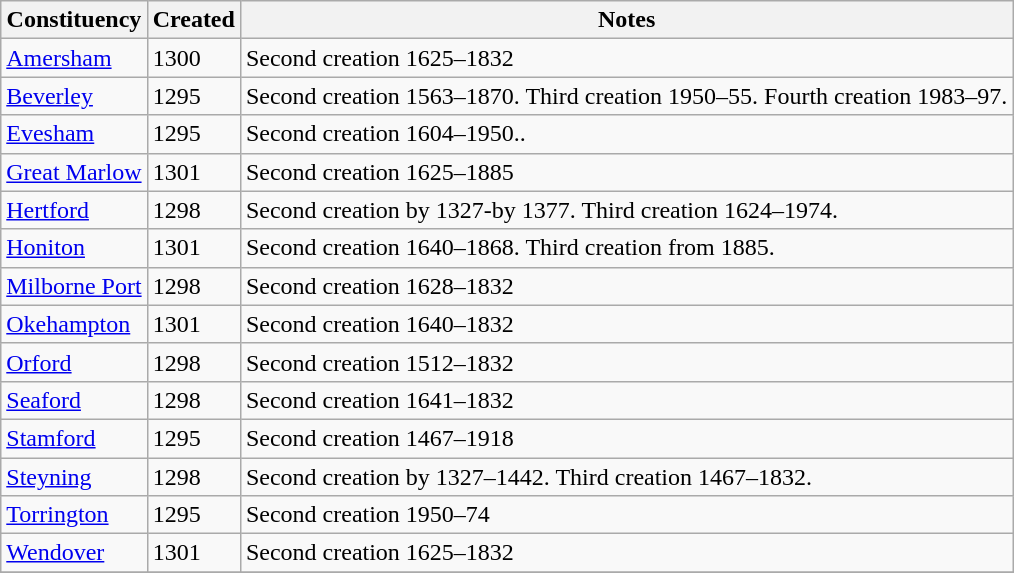<table class="wikitable">
<tr>
<th>Constituency</th>
<th>Created</th>
<th>Notes</th>
</tr>
<tr>
<td><a href='#'>Amersham</a></td>
<td>1300</td>
<td>Second creation 1625–1832</td>
</tr>
<tr>
<td><a href='#'>Beverley</a></td>
<td>1295</td>
<td>Second creation 1563–1870. Third creation 1950–55. Fourth creation 1983–97.</td>
</tr>
<tr>
<td><a href='#'>Evesham</a></td>
<td>1295</td>
<td>Second creation 1604–1950..</td>
</tr>
<tr>
<td><a href='#'>Great Marlow</a></td>
<td>1301</td>
<td>Second creation 1625–1885</td>
</tr>
<tr>
<td><a href='#'>Hertford</a></td>
<td>1298</td>
<td>Second creation by 1327-by 1377. Third creation 1624–1974.</td>
</tr>
<tr>
<td><a href='#'>Honiton</a></td>
<td>1301</td>
<td>Second creation 1640–1868. Third creation from 1885.</td>
</tr>
<tr>
<td><a href='#'>Milborne Port</a></td>
<td>1298</td>
<td>Second creation 1628–1832</td>
</tr>
<tr>
<td><a href='#'>Okehampton</a></td>
<td>1301</td>
<td>Second creation 1640–1832</td>
</tr>
<tr>
<td><a href='#'>Orford</a></td>
<td>1298</td>
<td>Second creation 1512–1832</td>
</tr>
<tr>
<td><a href='#'>Seaford</a></td>
<td>1298</td>
<td>Second creation 1641–1832</td>
</tr>
<tr>
<td><a href='#'>Stamford</a></td>
<td>1295</td>
<td>Second creation 1467–1918</td>
</tr>
<tr>
<td><a href='#'>Steyning</a></td>
<td>1298</td>
<td>Second creation by 1327–1442. Third creation 1467–1832.</td>
</tr>
<tr>
<td><a href='#'>Torrington</a></td>
<td>1295</td>
<td>Second creation 1950–74</td>
</tr>
<tr>
<td><a href='#'>Wendover</a></td>
<td>1301</td>
<td>Second creation 1625–1832</td>
</tr>
<tr>
</tr>
</table>
